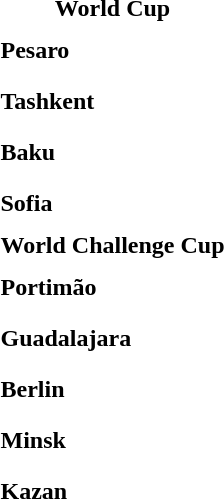<table>
<tr>
<td colspan="4" style="text-align:center;"><strong>World Cup</strong></td>
</tr>
<tr>
<th scope=row style="text-align:left">Pesaro </th>
<td style="height:30px;"></td>
<td style="height:30px;"></td>
<td style="height:30px;"></td>
</tr>
<tr>
<th scope=row style="text-align:left">Tashkent </th>
<td style="height:30px;"></td>
<td style="height:30px;"></td>
<td style="height:30px;"></td>
</tr>
<tr>
<th scope=row style="text-align:left">Baku </th>
<td style="height:30px;"></td>
<td style="height:30px;"></td>
<td style="height:30px;"></td>
</tr>
<tr>
<th scope=row style="text-align:left">Sofia </th>
<td style="height:30px;"></td>
<td style="height:30px;"></td>
<td style="height:30px;"></td>
</tr>
<tr>
<td colspan="4" style="text-align:center;"><strong>World Challenge Cup</strong></td>
</tr>
<tr>
<th scope=row style="text-align:left">Portimão </th>
<td style="height:30px;"></td>
<td style="height:30px;"></td>
<td style="height:30px;"></td>
</tr>
<tr>
<th scope=row style="text-align:left">Guadalajara</th>
<td style="height:30px;"></td>
<td style="height:30px;"></td>
<td style="height:30px;"></td>
</tr>
<tr>
<th scope=row style="text-align:left">Berlin</th>
<td style="height:30px;"></td>
<td style="height:30px;"></td>
<td style="height:30px;"></td>
</tr>
<tr>
<th scope=row style="text-align:left">Minsk</th>
<td style="height:30px;"></td>
<td style="height:30px;"></td>
<td style="height:30px;"></td>
</tr>
<tr>
<th scope=row style="text-align:left">Kazan</th>
<td style="height:30px;"></td>
<td style="height:30px;"></td>
<td style="height:30px;"></td>
</tr>
<tr>
</tr>
</table>
